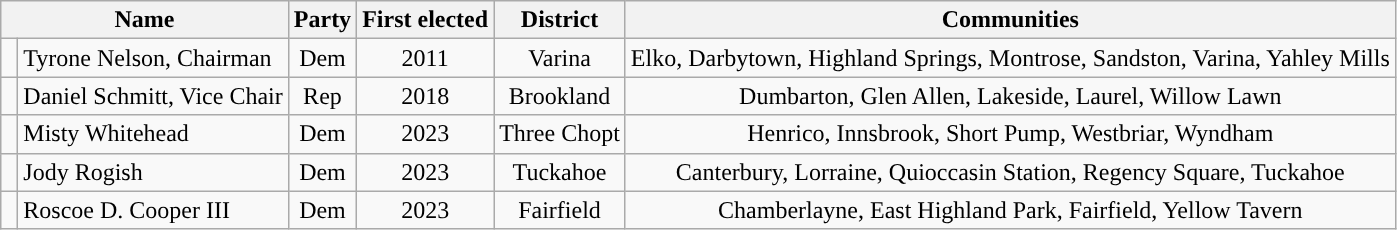<table class=wikitable>
<tr>
<th colspan=2 align=center>Name</th>
<th align=center valign=bottom>Party</th>
<th valign=bottom align=center>First elected</th>
<th valign=bottom align=center>District</th>
<th valign=bottom align=center>Communities</th>
</tr>
<tr>
<td style="background-color:"> </td>
<td>Tyrone Nelson, Chairman</td>
<td style="text-align:center;">Dem</td>
<td style="text-align:center;">2011</td>
<td style="text-align:center;">Varina</td>
<td style="text-align:center;">Elko, Darbytown, Highland Springs, Montrose, Sandston, Varina, Yahley Mills</td>
</tr>
<tr>
<td style="background-color:"> </td>
<td>Daniel Schmitt, Vice Chair</td>
<td style="text-align:center;">Rep</td>
<td style="text-align:center;">2018</td>
<td style="text-align:center;">Brookland</td>
<td style="text-align:center;">Dumbarton, Glen Allen, Lakeside, Laurel, Willow Lawn</td>
</tr>
<tr>
<td style="background-color:"> </td>
<td>Misty Whitehead</td>
<td style="text-align:center;">Dem</td>
<td style="text-align:center;">2023</td>
<td style="text-align:center;">Three Chopt</td>
<td style="text-align:center;">Henrico, Innsbrook, Short Pump, Westbriar, Wyndham</td>
</tr>
<tr>
<td style="background-color:"> </td>
<td>Jody Rogish</td>
<td style="text-align:center;">Dem</td>
<td style="text-align:center;">2023</td>
<td style="text-align:center;">Tuckahoe</td>
<td style="text-align:center;">Canterbury, Lorraine, Quioccasin Station, Regency Square, Tuckahoe</td>
</tr>
<tr>
<td style="background-color:"> </td>
<td>Roscoe D. Cooper III</td>
<td style="text-align:center;">Dem</td>
<td style="text-align:center;">2023</td>
<td style="text-align:center;">Fairfield</td>
<td style="text-align:center;">Chamberlayne, East Highland Park, Fairfield, Yellow Tavern</td>
</tr>
</table>
